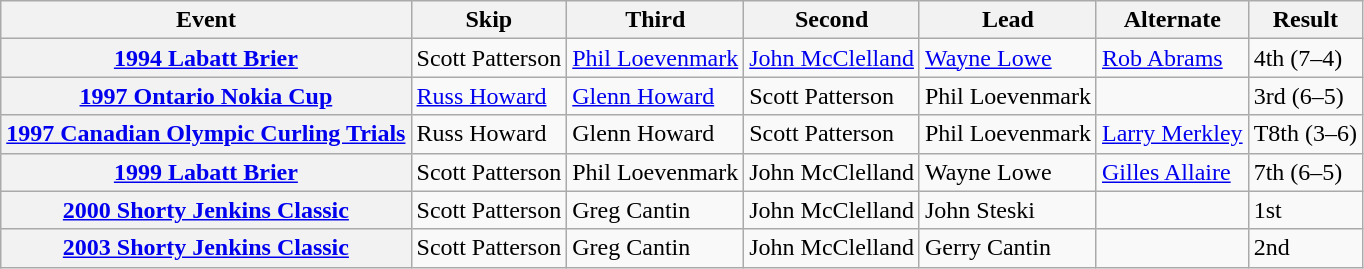<table class="wikitable" border="1">
<tr>
<th scope="col">Event</th>
<th scope="col">Skip</th>
<th scope="col">Third</th>
<th scope="col">Second</th>
<th scope="col">Lead</th>
<th scope="col">Alternate</th>
<th scope="col">Result</th>
</tr>
<tr>
<th scope="row"><a href='#'>1994 Labatt Brier</a></th>
<td>Scott Patterson</td>
<td><a href='#'>Phil Loevenmark</a></td>
<td><a href='#'>John McClelland</a></td>
<td><a href='#'>Wayne Lowe</a></td>
<td><a href='#'>Rob Abrams</a></td>
<td>4th (7–4)</td>
</tr>
<tr>
<th scope="row"><a href='#'>1997 Ontario Nokia Cup</a></th>
<td><a href='#'>Russ Howard</a></td>
<td><a href='#'>Glenn Howard</a></td>
<td>Scott Patterson</td>
<td>Phil Loevenmark</td>
<td></td>
<td>3rd (6–5)</td>
</tr>
<tr>
<th scope="row"><a href='#'>1997 Canadian Olympic Curling Trials</a></th>
<td>Russ Howard</td>
<td>Glenn Howard</td>
<td>Scott Patterson</td>
<td>Phil Loevenmark</td>
<td><a href='#'>Larry Merkley</a></td>
<td>T8th (3–6)</td>
</tr>
<tr>
<th scope="row"><a href='#'>1999 Labatt Brier</a></th>
<td>Scott Patterson</td>
<td>Phil Loevenmark</td>
<td>John McClelland</td>
<td>Wayne Lowe</td>
<td><a href='#'>Gilles Allaire</a></td>
<td>7th (6–5)</td>
</tr>
<tr>
<th scope="row"><a href='#'>2000 Shorty Jenkins Classic</a></th>
<td>Scott Patterson</td>
<td>Greg Cantin</td>
<td>John McClelland</td>
<td>John Steski</td>
<td></td>
<td>1st</td>
</tr>
<tr>
<th scope="row"><a href='#'>2003 Shorty Jenkins Classic</a></th>
<td>Scott Patterson</td>
<td>Greg Cantin</td>
<td>John McClelland</td>
<td>Gerry Cantin</td>
<td></td>
<td>2nd</td>
</tr>
</table>
